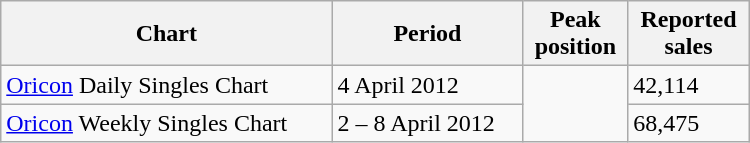<table class="wikitable" style="width:500px">
<tr>
<th>Chart</th>
<th>Period</th>
<th>Peak <br> position</th>
<th>Reported <br> sales</th>
</tr>
<tr>
<td><a href='#'>Oricon</a> Daily Singles Chart</td>
<td>4 April 2012</td>
<td rowspan="2"></td>
<td>42,114</td>
</tr>
<tr>
<td><a href='#'>Oricon</a> Weekly Singles Chart</td>
<td>2 – 8 April 2012</td>
<td>68,475</td>
</tr>
</table>
